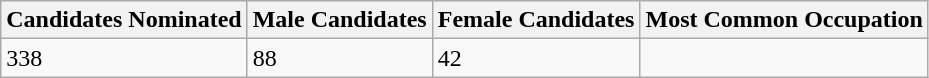<table class="wikitable">
<tr>
<th>Candidates Nominated</th>
<th>Male Candidates</th>
<th>Female Candidates</th>
<th>Most Common Occupation</th>
</tr>
<tr>
<td>338</td>
<td>88</td>
<td>42</td>
<td></td>
</tr>
</table>
